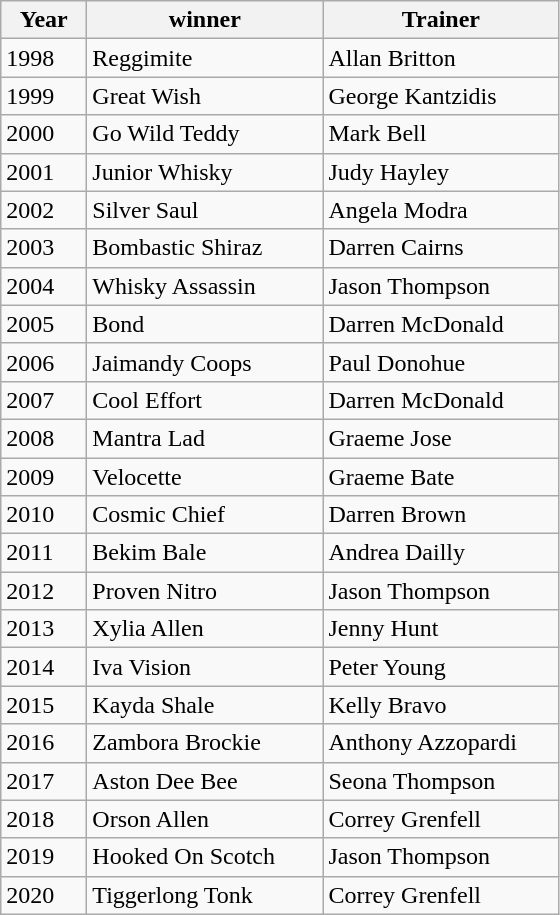<table class="wikitable collapsible collapsed">
<tr>
<th width=50>Year</th>
<th width=150>winner</th>
<th width=150>Trainer</th>
</tr>
<tr>
<td>1998</td>
<td>Reggimite</td>
<td>Allan Britton</td>
</tr>
<tr>
<td>1999</td>
<td>Great Wish</td>
<td>George Kantzidis</td>
</tr>
<tr>
<td>2000</td>
<td>Go Wild Teddy</td>
<td>Mark Bell</td>
</tr>
<tr>
<td>2001</td>
<td>Junior Whisky</td>
<td>Judy Hayley</td>
</tr>
<tr>
<td>2002</td>
<td>Silver Saul</td>
<td>Angela Modra</td>
</tr>
<tr>
<td>2003</td>
<td>Bombastic Shiraz</td>
<td>Darren Cairns</td>
</tr>
<tr>
<td>2004</td>
<td>Whisky Assassin</td>
<td>Jason Thompson</td>
</tr>
<tr>
<td>2005</td>
<td>Bond</td>
<td>Darren McDonald</td>
</tr>
<tr>
<td>2006</td>
<td>Jaimandy Coops</td>
<td>Paul Donohue</td>
</tr>
<tr>
<td>2007</td>
<td>Cool Effort</td>
<td>Darren McDonald</td>
</tr>
<tr>
<td>2008</td>
<td>Mantra Lad</td>
<td>Graeme Jose</td>
</tr>
<tr>
<td>2009</td>
<td>Velocette</td>
<td>Graeme Bate</td>
</tr>
<tr>
<td>2010</td>
<td>Cosmic Chief</td>
<td>Darren Brown</td>
</tr>
<tr>
<td>2011</td>
<td>Bekim Bale</td>
<td>Andrea Dailly</td>
</tr>
<tr>
<td>2012</td>
<td>Proven Nitro</td>
<td>Jason Thompson</td>
</tr>
<tr>
<td>2013</td>
<td>Xylia Allen</td>
<td>Jenny Hunt</td>
</tr>
<tr>
<td>2014</td>
<td>Iva Vision</td>
<td>Peter Young</td>
</tr>
<tr>
<td>2015</td>
<td>Kayda Shale</td>
<td>Kelly Bravo</td>
</tr>
<tr>
<td>2016</td>
<td>Zambora Brockie</td>
<td>Anthony Azzopardi</td>
</tr>
<tr>
<td>2017</td>
<td>Aston Dee Bee</td>
<td>Seona Thompson</td>
</tr>
<tr>
<td>2018</td>
<td>Orson Allen</td>
<td>Correy Grenfell</td>
</tr>
<tr>
<td>2019</td>
<td>Hooked On Scotch</td>
<td>Jason Thompson</td>
</tr>
<tr>
<td>2020</td>
<td>Tiggerlong Tonk</td>
<td>Correy Grenfell</td>
</tr>
</table>
